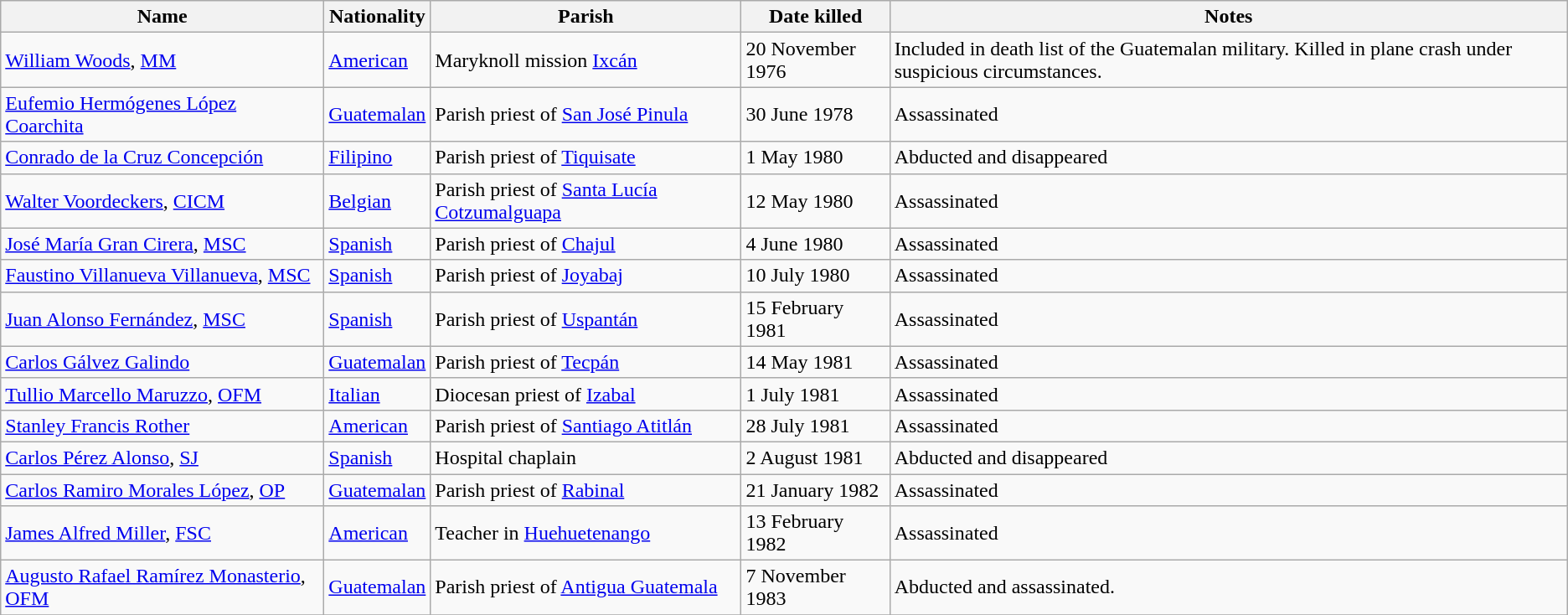<table class="wikitable">
<tr>
<th>Name</th>
<th>Nationality</th>
<th>Parish</th>
<th>Date killed</th>
<th>Notes</th>
</tr>
<tr>
<td Width="250"><a href='#'>William Woods</a>, <a href='#'>MM</a></td>
<td><a href='#'>American</a></td>
<td>Maryknoll mission <a href='#'>Ixcán</a></td>
<td>20 November 1976</td>
<td>Included in death list of the Guatemalan military. Killed in plane crash under suspicious circumstances.</td>
</tr>
<tr>
<td><a href='#'>Eufemio Hermógenes López Coarchita</a></td>
<td><a href='#'>Guatemalan</a></td>
<td>Parish priest of <a href='#'>San José Pinula</a></td>
<td>30 June 1978</td>
<td>Assassinated</td>
</tr>
<tr>
<td><a href='#'>Conrado de la Cruz Concepción</a></td>
<td><a href='#'>Filipino</a></td>
<td>Parish priest of <a href='#'>Tiquisate</a></td>
<td>1 May 1980</td>
<td>Abducted and disappeared</td>
</tr>
<tr>
<td><a href='#'>Walter Voordeckers</a>, <a href='#'>CICM</a></td>
<td><a href='#'>Belgian</a></td>
<td>Parish priest of <a href='#'>Santa Lucía Cotzumalguapa</a></td>
<td>12 May 1980</td>
<td>Assassinated</td>
</tr>
<tr>
<td><a href='#'>José María Gran Cirera</a>, <a href='#'>MSC</a></td>
<td><a href='#'>Spanish</a></td>
<td>Parish priest of <a href='#'>Chajul</a></td>
<td>4 June 1980</td>
<td>Assassinated</td>
</tr>
<tr>
<td><a href='#'>Faustino Villanueva Villanueva</a>, <a href='#'>MSC</a></td>
<td><a href='#'>Spanish</a></td>
<td>Parish priest of <a href='#'>Joyabaj</a></td>
<td>10 July 1980</td>
<td>Assassinated</td>
</tr>
<tr>
<td><a href='#'>Juan Alonso Fernández</a>, <a href='#'>MSC</a></td>
<td><a href='#'>Spanish</a></td>
<td>Parish priest of <a href='#'>Uspantán</a></td>
<td>15 February 1981</td>
<td>Assassinated</td>
</tr>
<tr>
<td><a href='#'>Carlos Gálvez Galindo</a></td>
<td><a href='#'>Guatemalan</a></td>
<td>Parish priest of <a href='#'>Tecpán</a></td>
<td>14 May 1981</td>
<td>Assassinated</td>
</tr>
<tr>
<td><a href='#'>Tullio Marcello Maruzzo</a>, <a href='#'>OFM</a></td>
<td><a href='#'>Italian</a></td>
<td>Diocesan priest of <a href='#'>Izabal</a></td>
<td>1 July 1981</td>
<td>Assassinated</td>
</tr>
<tr>
<td><a href='#'>Stanley Francis Rother</a></td>
<td><a href='#'>American</a></td>
<td>Parish priest of <a href='#'>Santiago Atitlán</a></td>
<td>28 July 1981</td>
<td>Assassinated</td>
</tr>
<tr>
<td><a href='#'>Carlos Pérez Alonso</a>, <a href='#'>SJ</a></td>
<td><a href='#'>Spanish</a></td>
<td>Hospital chaplain</td>
<td>2 August 1981</td>
<td>Abducted and disappeared</td>
</tr>
<tr>
<td><a href='#'>Carlos Ramiro Morales López</a>, <a href='#'>OP</a></td>
<td><a href='#'>Guatemalan</a></td>
<td>Parish priest of <a href='#'>Rabinal</a></td>
<td>21 January 1982</td>
<td>Assassinated</td>
</tr>
<tr>
<td><a href='#'>James Alfred Miller</a>, <a href='#'>FSC</a></td>
<td><a href='#'>American</a></td>
<td>Teacher in <a href='#'>Huehuetenango</a></td>
<td>13 February 1982</td>
<td>Assassinated</td>
</tr>
<tr>
<td><a href='#'>Augusto Rafael Ramírez Monasterio</a>, <a href='#'>OFM</a></td>
<td><a href='#'>Guatemalan</a></td>
<td>Parish priest of <a href='#'>Antigua Guatemala</a></td>
<td>7 November 1983</td>
<td>Abducted and assassinated.</td>
</tr>
<tr --->
</tr>
</table>
